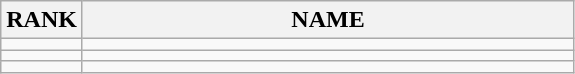<table class="wikitable">
<tr>
<th>RANK</th>
<th align="center" style="width: 20em">NAME</th>
</tr>
<tr>
<td align="center"></td>
<td></td>
</tr>
<tr>
<td align="center"></td>
<td></td>
</tr>
<tr>
<td align="center"></td>
<td></td>
</tr>
</table>
